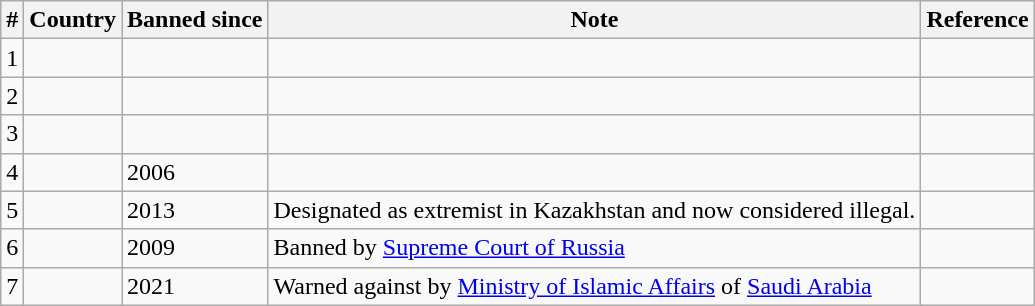<table class="wikitable sortable">
<tr>
<th>#</th>
<th>Country</th>
<th>Banned since</th>
<th>Note</th>
<th>Reference</th>
</tr>
<tr>
<td>1</td>
<td></td>
<td></td>
<td></td>
<td></td>
</tr>
<tr>
<td>2</td>
<td></td>
<td></td>
<td></td>
<td></td>
</tr>
<tr>
<td>3</td>
<td></td>
<td></td>
<td></td>
<td></td>
</tr>
<tr>
<td>4</td>
<td></td>
<td>2006</td>
<td></td>
<td></td>
</tr>
<tr>
<td>5</td>
<td></td>
<td>2013</td>
<td>Designated as extremist in Kazakhstan and now considered illegal.</td>
<td></td>
</tr>
<tr>
<td>6</td>
<td></td>
<td>2009</td>
<td>Banned by <a href='#'>Supreme Court of Russia</a></td>
<td></td>
</tr>
<tr>
<td>7</td>
<td></td>
<td>2021</td>
<td>Warned against by <a href='#'>Ministry of Islamic Affairs</a> of <a href='#'>Saudi Arabia</a></td>
<td></td>
</tr>
</table>
